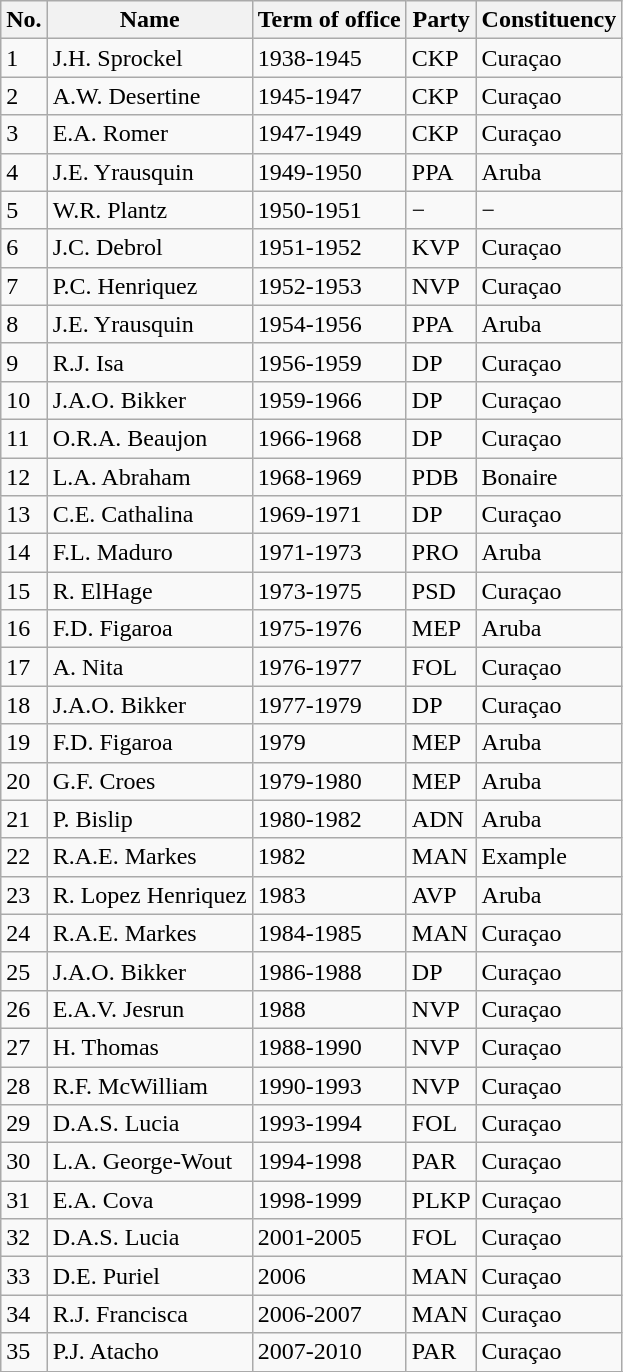<table class="wikitable">
<tr>
<th>No.</th>
<th>Name</th>
<th>Term of office</th>
<th>Party</th>
<th>Constituency</th>
</tr>
<tr>
<td>1</td>
<td>J.H. Sprockel</td>
<td>1938-1945</td>
<td>CKP</td>
<td>Curaçao</td>
</tr>
<tr>
<td>2</td>
<td>A.W. Desertine</td>
<td>1945-1947</td>
<td>CKP</td>
<td>Curaçao</td>
</tr>
<tr>
<td>3</td>
<td>E.A. Romer</td>
<td>1947-1949</td>
<td>CKP</td>
<td>Curaçao</td>
</tr>
<tr>
<td>4</td>
<td>J.E. Yrausquin</td>
<td>1949-1950</td>
<td>PPA</td>
<td>Aruba</td>
</tr>
<tr>
<td>5</td>
<td>W.R. Plantz</td>
<td>1950-1951</td>
<td>−</td>
<td>−</td>
</tr>
<tr>
<td>6</td>
<td>J.C. Debrol</td>
<td>1951-1952</td>
<td>KVP</td>
<td>Curaçao</td>
</tr>
<tr>
<td>7</td>
<td>P.C. Henriquez</td>
<td>1952-1953</td>
<td>NVP</td>
<td>Curaçao</td>
</tr>
<tr>
<td>8</td>
<td>J.E. Yrausquin</td>
<td>1954-1956</td>
<td>PPA</td>
<td>Aruba</td>
</tr>
<tr>
<td>9</td>
<td>R.J. Isa</td>
<td>1956-1959</td>
<td>DP</td>
<td>Curaçao</td>
</tr>
<tr>
<td>10</td>
<td>J.A.O. Bikker</td>
<td>1959-1966</td>
<td>DP</td>
<td>Curaçao</td>
</tr>
<tr>
<td>11</td>
<td>O.R.A. Beaujon</td>
<td>1966-1968</td>
<td>DP</td>
<td>Curaçao</td>
</tr>
<tr>
<td>12</td>
<td>L.A. Abraham</td>
<td>1968-1969</td>
<td>PDB</td>
<td>Bonaire</td>
</tr>
<tr>
<td>13</td>
<td>C.E. Cathalina</td>
<td>1969-1971</td>
<td>DP</td>
<td>Curaçao</td>
</tr>
<tr>
<td>14</td>
<td>F.L. Maduro</td>
<td>1971-1973</td>
<td>PRO</td>
<td>Aruba</td>
</tr>
<tr>
<td>15</td>
<td>R. ElHage</td>
<td>1973-1975</td>
<td>PSD</td>
<td>Curaçao</td>
</tr>
<tr>
<td>16</td>
<td>F.D. Figaroa</td>
<td>1975-1976</td>
<td>MEP</td>
<td>Aruba</td>
</tr>
<tr>
<td>17</td>
<td>A. Nita</td>
<td>1976-1977</td>
<td>FOL</td>
<td>Curaçao</td>
</tr>
<tr>
<td>18</td>
<td>J.A.O. Bikker</td>
<td>1977-1979</td>
<td>DP</td>
<td>Curaçao</td>
</tr>
<tr>
<td>19</td>
<td>F.D. Figaroa</td>
<td>1979</td>
<td>MEP</td>
<td>Aruba</td>
</tr>
<tr>
<td>20</td>
<td>G.F. Croes</td>
<td>1979-1980</td>
<td>MEP</td>
<td>Aruba</td>
</tr>
<tr>
<td>21</td>
<td>P. Bislip</td>
<td>1980-1982</td>
<td>ADN</td>
<td>Aruba</td>
</tr>
<tr>
<td>22</td>
<td>R.A.E. Markes</td>
<td>1982</td>
<td>MAN</td>
<td>Example</td>
</tr>
<tr>
<td>23</td>
<td>R. Lopez Henriquez</td>
<td>1983</td>
<td>AVP</td>
<td>Aruba</td>
</tr>
<tr>
<td>24</td>
<td>R.A.E. Markes</td>
<td>1984-1985</td>
<td>MAN</td>
<td>Curaçao</td>
</tr>
<tr>
<td>25</td>
<td>J.A.O. Bikker</td>
<td>1986-1988</td>
<td>DP</td>
<td>Curaçao</td>
</tr>
<tr>
<td>26</td>
<td>E.A.V. Jesrun</td>
<td>1988</td>
<td>NVP</td>
<td>Curaçao</td>
</tr>
<tr>
<td>27</td>
<td>H. Thomas</td>
<td>1988-1990</td>
<td>NVP</td>
<td>Curaçao</td>
</tr>
<tr>
<td>28</td>
<td>R.F. McWilliam</td>
<td>1990-1993</td>
<td>NVP</td>
<td>Curaçao</td>
</tr>
<tr>
<td>29</td>
<td>D.A.S. Lucia</td>
<td>1993-1994</td>
<td>FOL</td>
<td>Curaçao</td>
</tr>
<tr>
<td>30</td>
<td>L.A. George-Wout</td>
<td>1994-1998</td>
<td>PAR</td>
<td>Curaçao</td>
</tr>
<tr>
<td>31</td>
<td>E.A. Cova</td>
<td>1998-1999</td>
<td>PLKP</td>
<td>Curaçao</td>
</tr>
<tr>
<td>32</td>
<td>D.A.S. Lucia</td>
<td>2001-2005</td>
<td>FOL</td>
<td>Curaçao</td>
</tr>
<tr>
<td>33</td>
<td>D.E. Puriel</td>
<td>2006</td>
<td>MAN</td>
<td>Curaçao</td>
</tr>
<tr>
<td>34</td>
<td>R.J. Francisca</td>
<td>2006-2007</td>
<td>MAN</td>
<td>Curaçao</td>
</tr>
<tr>
<td>35</td>
<td>P.J. Atacho</td>
<td>2007-2010</td>
<td>PAR</td>
<td>Curaçao</td>
</tr>
<tr>
</tr>
</table>
